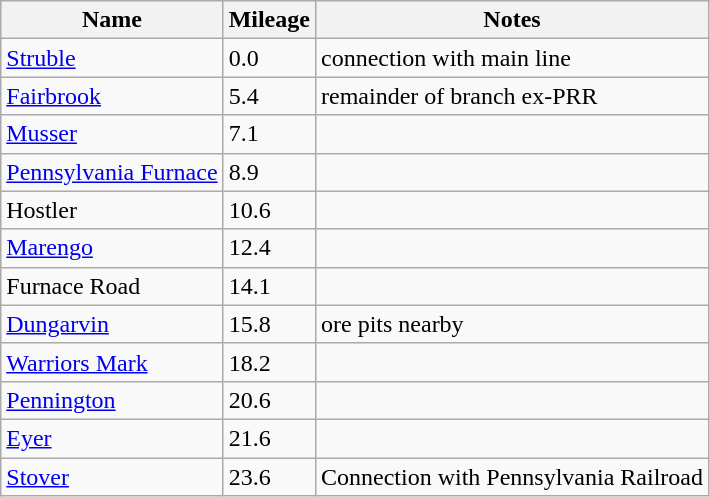<table class="wikitable">
<tr>
<th>Name</th>
<th>Mileage</th>
<th>Notes</th>
</tr>
<tr>
<td><a href='#'>Struble</a></td>
<td>0.0</td>
<td>connection with main line</td>
</tr>
<tr>
<td><a href='#'>Fairbrook</a></td>
<td>5.4</td>
<td>remainder of branch ex-PRR</td>
</tr>
<tr>
<td><a href='#'>Musser</a></td>
<td>7.1</td>
<td></td>
</tr>
<tr>
<td><a href='#'>Pennsylvania Furnace</a></td>
<td>8.9</td>
<td></td>
</tr>
<tr>
<td>Hostler</td>
<td>10.6</td>
<td></td>
</tr>
<tr>
<td><a href='#'>Marengo</a></td>
<td>12.4</td>
<td></td>
</tr>
<tr>
<td>Furnace Road</td>
<td>14.1</td>
<td></td>
</tr>
<tr>
<td><a href='#'>Dungarvin</a></td>
<td>15.8</td>
<td>ore pits nearby</td>
</tr>
<tr>
<td><a href='#'>Warriors Mark</a></td>
<td>18.2</td>
<td></td>
</tr>
<tr>
<td><a href='#'>Pennington</a></td>
<td>20.6</td>
<td></td>
</tr>
<tr>
<td><a href='#'>Eyer</a></td>
<td>21.6</td>
<td></td>
</tr>
<tr>
<td><a href='#'>Stover</a></td>
<td>23.6</td>
<td>Connection with Pennsylvania Railroad</td>
</tr>
</table>
